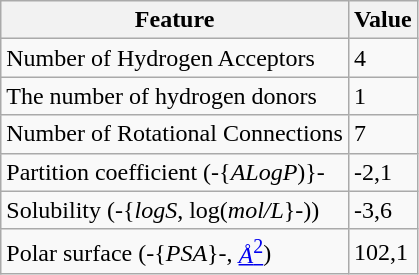<table class="wikitable sortable">
<tr>
<th>Feature</th>
<th>Value</th>
</tr>
<tr>
<td>Number of Hydrogen Acceptors</td>
<td>4</td>
</tr>
<tr>
<td>The number of hydrogen donors</td>
<td>1</td>
</tr>
<tr>
<td>Number of Rotational Connections</td>
<td>7</td>
</tr>
<tr>
<td>Partition coefficient (-{<em>ALogP</em>)}-</td>
<td>-2,1</td>
</tr>
<tr>
<td>Solubility (-{<em>logS</em>, log(<em>mol/L</em>}-))</td>
<td>-3,6</td>
</tr>
<tr>
<td>Polar surface (-{<em>PSA</em>}-, <a href='#'><em>Å</em><sup>2</sup></a>)</td>
<td>102,1</td>
</tr>
</table>
